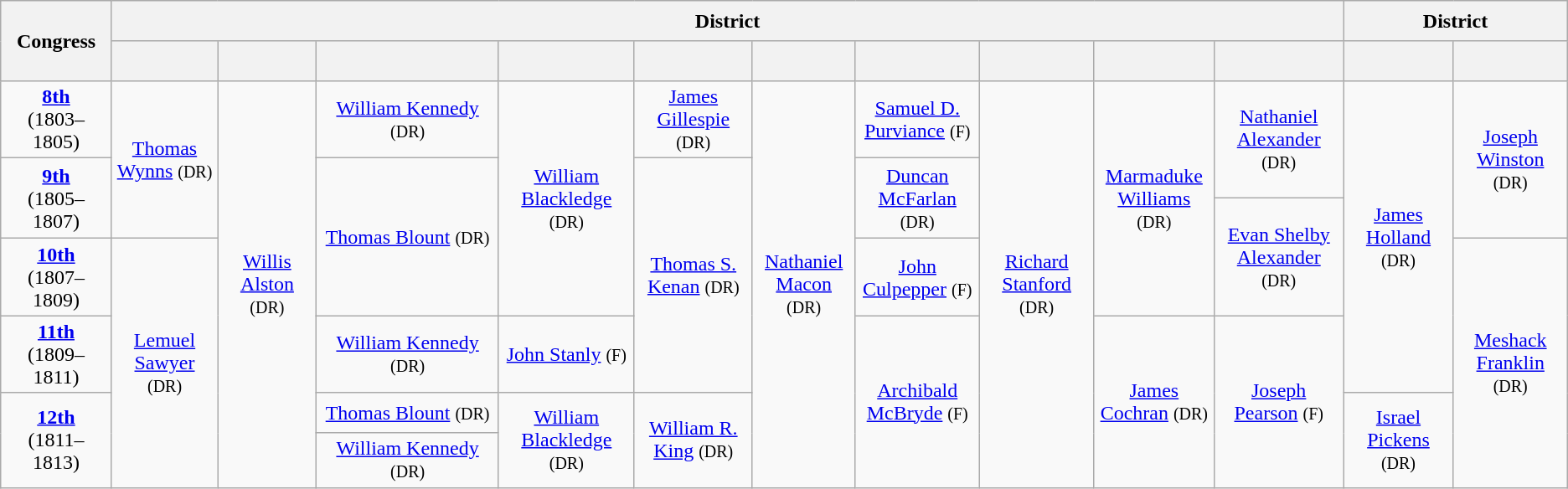<table class=wikitable style="text-align:center">
<tr style="height:2em">
<th rowspan=2>Congress</th>
<th colspan=10>District</th>
<th colspan=2>District</th>
</tr>
<tr style="height:2em">
<th></th>
<th></th>
<th></th>
<th></th>
<th></th>
<th></th>
<th></th>
<th></th>
<th></th>
<th></th>
<th></th>
<th></th>
</tr>
<tr style="height:2em">
<td><strong><a href='#'>8th</a></strong><br>(1803–1805)</td>
<td rowspan=3 ><a href='#'>Thomas<br>Wynns</a> <small>(DR)</small></td>
<td rowspan=7 ><a href='#'>Willis<br>Alston</a> <small>(DR)</small></td>
<td><a href='#'>William Kennedy</a> <small>(DR)</small></td>
<td rowspan=4 ><a href='#'>William<br>Blackledge</a> <small>(DR)</small></td>
<td><a href='#'>James<br>Gillespie</a> <small>(DR)</small></td>
<td rowspan=7 ><a href='#'>Nathaniel<br>Macon</a> <small>(DR)</small></td>
<td><a href='#'>Samuel D.<br>Purviance</a> <small>(F)</small></td>
<td rowspan=7 ><a href='#'>Richard<br>Stanford</a> <small>(DR)</small></td>
<td rowspan=4 ><a href='#'>Marmaduke<br>Williams</a> <small>(DR)</small></td>
<td rowspan=2 ><a href='#'>Nathaniel<br>Alexander</a> <small>(DR)</small></td>
<td rowspan=5 ><a href='#'>James<br>Holland</a> <small>(DR)</small></td>
<td rowspan=3 ><a href='#'>Joseph<br>Winston</a> <small>(DR)</small></td>
</tr>
<tr style="height:2em">
<td rowspan=2><strong><a href='#'>9th</a></strong><br>(1805–1807)</td>
<td rowspan=3 ><a href='#'>Thomas Blount</a> <small>(DR)</small></td>
<td rowspan=4 ><a href='#'>Thomas S.<br>Kenan</a> <small>(DR)</small></td>
<td rowspan=2 ><a href='#'>Duncan<br>McFarlan</a> <small>(DR)</small></td>
</tr>
<tr style="height:2em">
<td rowspan=2 ><a href='#'>Evan Shelby<br>Alexander</a> <small>(DR)</small></td>
</tr>
<tr style="height:2em">
<td><strong><a href='#'>10th</a></strong><br>(1807–1809)</td>
<td rowspan=4 ><a href='#'>Lemuel<br>Sawyer</a> <small>(DR)</small></td>
<td><a href='#'>John<br>Culpepper</a> <small>(F)</small></td>
<td rowspan=4 ><a href='#'>Meshack<br>Franklin</a> <small>(DR)</small></td>
</tr>
<tr style="height:2em">
<td><strong><a href='#'>11th</a></strong><br>(1809–1811)</td>
<td><a href='#'>William Kennedy</a> <small>(DR)</small></td>
<td><a href='#'>John Stanly</a> <small>(F)</small></td>
<td rowspan=3 ><a href='#'>Archibald<br>McBryde</a> <small>(F)</small></td>
<td rowspan=3 ><a href='#'>James<br>Cochran</a> <small>(DR)</small></td>
<td rowspan=3 ><a href='#'>Joseph<br>Pearson</a> <small>(F)</small></td>
</tr>
<tr style="height:2em">
<td rowspan=2><strong><a href='#'>12th</a></strong><br>(1811–1813)</td>
<td><a href='#'>Thomas Blount</a> <small>(DR)</small></td>
<td rowspan=2 ><a href='#'>William<br>Blackledge</a> <small>(DR)</small></td>
<td rowspan=2 ><a href='#'>William R.<br>King</a> <small>(DR)</small></td>
<td rowspan=2 ><a href='#'>Israel<br>Pickens</a> <small>(DR)</small></td>
</tr>
<tr style="height:2em">
<td rowspan=2 ><a href='#'>William Kennedy</a> <small>(DR)</small></td>
</tr>
</table>
